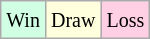<table class="wikitable">
<tr>
<td style="background:#d0ffe3;"><small>Win</small></td>
<td style="background:#ffd;"><small>Draw</small></td>
<td style="background:#ffd0e3;"><small>Loss</small></td>
</tr>
</table>
